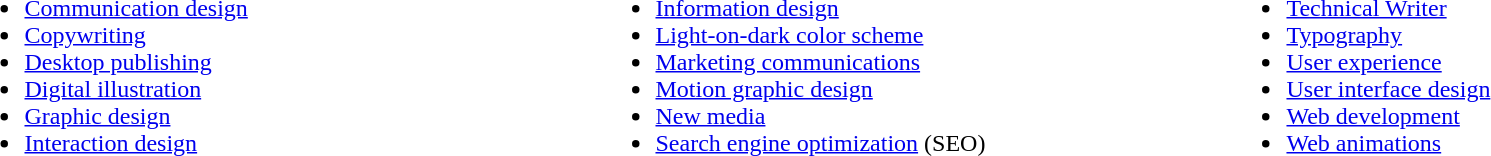<table style="width:100%;">
<tr valign=top>
<td style="width:33%;"><br><ul><li><a href='#'>Communication design</a></li><li><a href='#'>Copywriting</a></li><li><a href='#'>Desktop publishing</a></li><li><a href='#'>Digital illustration</a></li><li><a href='#'>Graphic design</a></li><li><a href='#'>Interaction design</a></li></ul></td>
<td style="width:33%;"><br><ul><li><a href='#'>Information design</a></li><li><a href='#'>Light-on-dark color scheme</a></li><li><a href='#'>Marketing communications</a></li><li><a href='#'>Motion graphic design</a></li><li><a href='#'>New media</a></li><li><a href='#'>Search engine optimization</a> (SEO)</li></ul></td>
<td style="width:33%;"><br><ul><li><a href='#'>Technical Writer</a></li><li><a href='#'>Typography</a></li><li><a href='#'>User experience</a></li><li><a href='#'>User interface design</a></li><li><a href='#'>Web development</a></li><li><a href='#'>Web animations</a></li></ul></td>
</tr>
</table>
